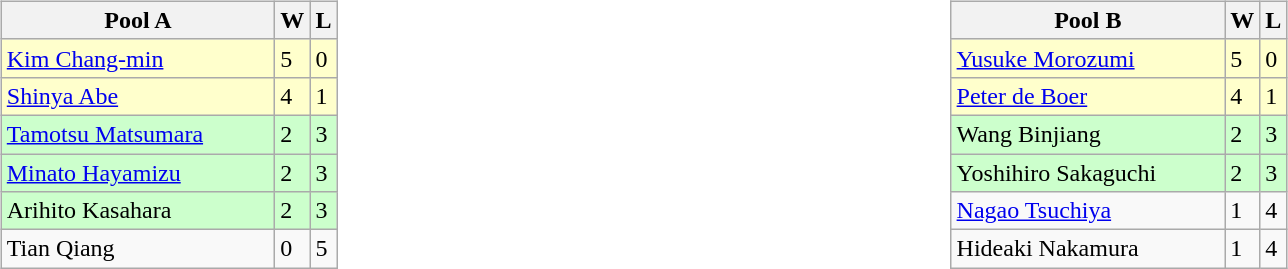<table>
<tr>
<td valign=top width=10%><br><table class=wikitable>
<tr>
<th width=175>Pool A</th>
<th>W</th>
<th>L</th>
</tr>
<tr bgcolor=#ffffcc>
<td> <a href='#'>Kim Chang-min</a></td>
<td>5</td>
<td>0</td>
</tr>
<tr bgcolor=#ffffcc>
<td> <a href='#'>Shinya Abe</a></td>
<td>4</td>
<td>1</td>
</tr>
<tr bgcolor=#ccffcc>
<td> <a href='#'>Tamotsu Matsumara</a></td>
<td>2</td>
<td>3</td>
</tr>
<tr bgcolor=#ccffcc>
<td> <a href='#'>Minato Hayamizu</a></td>
<td>2</td>
<td>3</td>
</tr>
<tr bgcolor=#ccffcc>
<td> Arihito Kasahara</td>
<td>2</td>
<td>3</td>
</tr>
<tr>
<td> Tian Qiang</td>
<td>0</td>
<td>5</td>
</tr>
</table>
</td>
<td valign=top width=10%><br><table class=wikitable>
<tr>
<th width=175>Pool B</th>
<th>W</th>
<th>L</th>
</tr>
<tr bgcolor=#ffffcc>
<td> <a href='#'>Yusuke Morozumi</a></td>
<td>5</td>
<td>0</td>
</tr>
<tr bgcolor=#ffffcc>
<td> <a href='#'>Peter de Boer</a></td>
<td>4</td>
<td>1</td>
</tr>
<tr bgcolor=#ccffcc>
<td> Wang Binjiang</td>
<td>2</td>
<td>3</td>
</tr>
<tr bgcolor=#ccffcc>
<td> Yoshihiro Sakaguchi</td>
<td>2</td>
<td>3</td>
</tr>
<tr>
<td> <a href='#'>Nagao Tsuchiya</a></td>
<td>1</td>
<td>4</td>
</tr>
<tr>
<td> Hideaki Nakamura</td>
<td>1</td>
<td>4</td>
</tr>
</table>
</td>
</tr>
</table>
